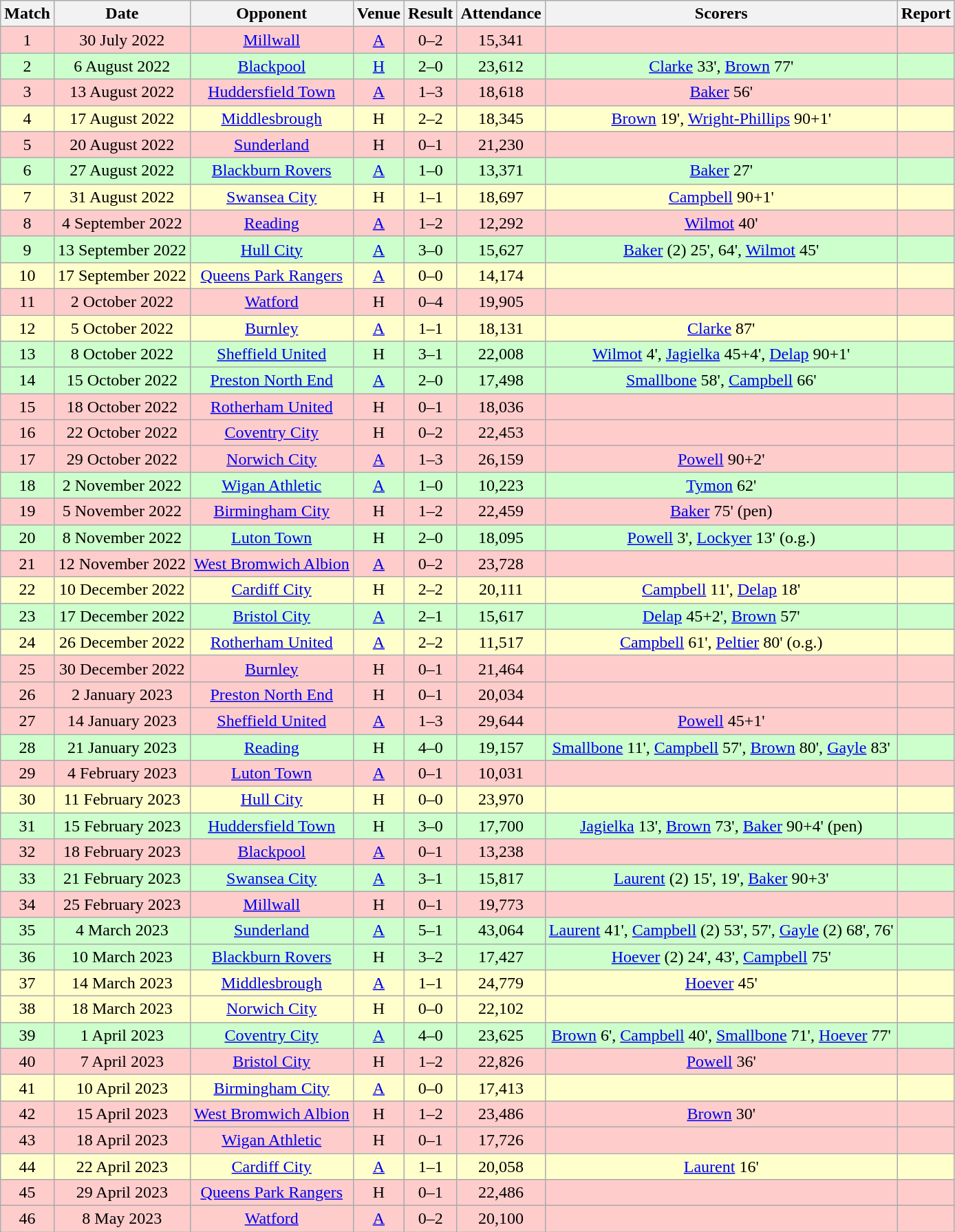<table class="wikitable" style="font-size:100%; text-align:center">
<tr>
<th>Match</th>
<th>Date</th>
<th>Opponent</th>
<th>Venue</th>
<th>Result</th>
<th>Attendance</th>
<th>Scorers</th>
<th>Report</th>
</tr>
<tr bgcolor=FFCCCC>
<td>1</td>
<td>30 July 2022</td>
<td><a href='#'>Millwall</a></td>
<td><a href='#'>A</a></td>
<td>0–2</td>
<td>15,341</td>
<td></td>
<td></td>
</tr>
<tr bgcolor=CCFFCC>
<td>2</td>
<td>6 August 2022</td>
<td><a href='#'>Blackpool</a></td>
<td><a href='#'>H</a></td>
<td>2–0</td>
<td>23,612</td>
<td><a href='#'>Clarke</a> 33', <a href='#'>Brown</a> 77'</td>
<td></td>
</tr>
<tr bgcolor=FFCCCC>
<td>3</td>
<td>13 August 2022</td>
<td><a href='#'>Huddersfield Town</a></td>
<td><a href='#'>A</a></td>
<td>1–3</td>
<td>18,618</td>
<td><a href='#'>Baker</a> 56'</td>
<td></td>
</tr>
<tr bgcolor=FFFFCC>
<td>4</td>
<td>17 August 2022</td>
<td><a href='#'>Middlesbrough</a></td>
<td>H</td>
<td>2–2</td>
<td>18,345</td>
<td><a href='#'>Brown</a> 19', <a href='#'>Wright-Phillips</a> 90+1'</td>
<td></td>
</tr>
<tr bgcolor=FFCCCC>
<td>5</td>
<td>20 August 2022</td>
<td><a href='#'>Sunderland</a></td>
<td>H</td>
<td>0–1</td>
<td>21,230</td>
<td></td>
<td></td>
</tr>
<tr bgcolor=CCFFCC>
<td>6</td>
<td>27 August 2022</td>
<td><a href='#'>Blackburn Rovers</a></td>
<td><a href='#'>A</a></td>
<td>1–0</td>
<td>13,371</td>
<td><a href='#'>Baker</a> 27'</td>
<td></td>
</tr>
<tr bgcolor=FFFFCC>
<td>7</td>
<td>31 August 2022</td>
<td><a href='#'>Swansea City</a></td>
<td>H</td>
<td>1–1</td>
<td>18,697</td>
<td><a href='#'>Campbell</a> 90+1'</td>
<td></td>
</tr>
<tr bgcolor=FFCCCC>
<td>8</td>
<td>4 September 2022</td>
<td><a href='#'>Reading</a></td>
<td><a href='#'>A</a></td>
<td>1–2</td>
<td>12,292</td>
<td><a href='#'>Wilmot</a> 40'</td>
<td></td>
</tr>
<tr bgcolor=CCFFCC>
<td>9</td>
<td>13 September 2022</td>
<td><a href='#'>Hull City</a></td>
<td><a href='#'>A</a></td>
<td>3–0</td>
<td>15,627</td>
<td><a href='#'>Baker</a> (2) 25', 64', <a href='#'>Wilmot</a> 45'</td>
<td></td>
</tr>
<tr bgcolor=FFFFCC>
<td>10</td>
<td>17 September 2022</td>
<td><a href='#'>Queens Park Rangers</a></td>
<td><a href='#'>A</a></td>
<td>0–0</td>
<td>14,174</td>
<td></td>
<td></td>
</tr>
<tr bgcolor=FFCCCC>
<td>11</td>
<td>2 October 2022</td>
<td><a href='#'>Watford</a></td>
<td>H</td>
<td>0–4</td>
<td>19,905</td>
<td></td>
<td></td>
</tr>
<tr bgcolor=FFFFCC>
<td>12</td>
<td>5 October 2022</td>
<td><a href='#'>Burnley</a></td>
<td><a href='#'>A</a></td>
<td>1–1</td>
<td>18,131</td>
<td><a href='#'>Clarke</a> 87'</td>
<td></td>
</tr>
<tr bgcolor=CCFFCC>
<td>13</td>
<td>8 October 2022</td>
<td><a href='#'>Sheffield United</a></td>
<td>H</td>
<td>3–1</td>
<td>22,008</td>
<td><a href='#'>Wilmot</a> 4', <a href='#'>Jagielka</a> 45+4', <a href='#'>Delap</a> 90+1'</td>
<td></td>
</tr>
<tr bgcolor=CCFFCC>
<td>14</td>
<td>15 October 2022</td>
<td><a href='#'>Preston North End</a></td>
<td><a href='#'>A</a></td>
<td>2–0</td>
<td>17,498</td>
<td><a href='#'>Smallbone</a> 58', <a href='#'>Campbell</a> 66'</td>
<td></td>
</tr>
<tr bgcolor=FFCCCC>
<td>15</td>
<td>18 October 2022</td>
<td><a href='#'>Rotherham United</a></td>
<td>H</td>
<td>0–1</td>
<td>18,036</td>
<td></td>
<td></td>
</tr>
<tr bgcolor=FFCCCC>
<td>16</td>
<td>22 October 2022</td>
<td><a href='#'>Coventry City</a></td>
<td>H</td>
<td>0–2</td>
<td>22,453</td>
<td></td>
<td></td>
</tr>
<tr bgcolor=FFCCCC>
<td>17</td>
<td>29 October 2022</td>
<td><a href='#'>Norwich City</a></td>
<td><a href='#'>A</a></td>
<td>1–3</td>
<td>26,159</td>
<td><a href='#'>Powell</a> 90+2'</td>
<td></td>
</tr>
<tr bgcolor=CCFFCC>
<td>18</td>
<td>2 November 2022</td>
<td><a href='#'>Wigan Athletic</a></td>
<td><a href='#'>A</a></td>
<td>1–0</td>
<td>10,223</td>
<td><a href='#'>Tymon</a> 62'</td>
<td></td>
</tr>
<tr bgcolor=FFCCCC>
<td>19</td>
<td>5 November 2022</td>
<td><a href='#'>Birmingham City</a></td>
<td>H</td>
<td>1–2</td>
<td>22,459</td>
<td><a href='#'>Baker</a> 75' (pen)</td>
<td></td>
</tr>
<tr bgcolor=CCFFCC>
<td>20</td>
<td>8 November 2022</td>
<td><a href='#'>Luton Town</a></td>
<td>H</td>
<td>2–0</td>
<td>18,095</td>
<td><a href='#'>Powell</a> 3', <a href='#'>Lockyer</a> 13' (o.g.)</td>
<td></td>
</tr>
<tr bgcolor=FFCCCC>
<td>21</td>
<td>12 November 2022</td>
<td><a href='#'>West Bromwich Albion</a></td>
<td><a href='#'>A</a></td>
<td>0–2</td>
<td>23,728</td>
<td></td>
<td></td>
</tr>
<tr bgcolor=FFFFCC>
<td>22</td>
<td>10 December 2022</td>
<td><a href='#'>Cardiff City</a></td>
<td>H</td>
<td>2–2</td>
<td>20,111</td>
<td><a href='#'>Campbell</a> 11', <a href='#'>Delap</a> 18'</td>
<td></td>
</tr>
<tr bgcolor=CCFFCC>
<td>23</td>
<td>17 December 2022</td>
<td><a href='#'>Bristol City</a></td>
<td><a href='#'>A</a></td>
<td>2–1</td>
<td>15,617</td>
<td><a href='#'>Delap</a> 45+2', <a href='#'>Brown</a> 57'</td>
<td></td>
</tr>
<tr bgcolor=FFFFCC>
<td>24</td>
<td>26 December 2022</td>
<td><a href='#'>Rotherham United</a></td>
<td><a href='#'>A</a></td>
<td>2–2</td>
<td>11,517</td>
<td><a href='#'>Campbell</a> 61', <a href='#'>Peltier</a> 80' (o.g.)</td>
<td></td>
</tr>
<tr bgcolor=FFCCCC>
<td>25</td>
<td>30 December 2022</td>
<td><a href='#'>Burnley</a></td>
<td>H</td>
<td>0–1</td>
<td>21,464</td>
<td></td>
<td></td>
</tr>
<tr bgcolor=FFCCCC>
<td>26</td>
<td>2 January 2023</td>
<td><a href='#'>Preston North End</a></td>
<td>H</td>
<td>0–1</td>
<td>20,034</td>
<td></td>
<td></td>
</tr>
<tr bgcolor=FFCCCC>
<td>27</td>
<td>14 January 2023</td>
<td><a href='#'>Sheffield United</a></td>
<td><a href='#'>A</a></td>
<td>1–3</td>
<td>29,644</td>
<td><a href='#'>Powell</a> 45+1'</td>
<td></td>
</tr>
<tr bgcolor=CCFFCC>
<td>28</td>
<td>21 January 2023</td>
<td><a href='#'>Reading</a></td>
<td>H</td>
<td>4–0</td>
<td>19,157</td>
<td><a href='#'>Smallbone</a> 11', <a href='#'>Campbell</a> 57', <a href='#'>Brown</a> 80', <a href='#'>Gayle</a> 83'</td>
<td></td>
</tr>
<tr bgcolor=FFCCCC>
<td>29</td>
<td>4 February 2023</td>
<td><a href='#'>Luton Town</a></td>
<td><a href='#'>A</a></td>
<td>0–1</td>
<td>10,031</td>
<td></td>
<td></td>
</tr>
<tr bgcolor=FFFFCC>
<td>30</td>
<td>11 February 2023</td>
<td><a href='#'>Hull City</a></td>
<td>H</td>
<td>0–0</td>
<td>23,970</td>
<td></td>
<td></td>
</tr>
<tr bgcolor=CCFFCC>
<td>31</td>
<td>15 February 2023</td>
<td><a href='#'>Huddersfield Town</a></td>
<td>H</td>
<td>3–0</td>
<td>17,700</td>
<td><a href='#'>Jagielka</a> 13', <a href='#'>Brown</a> 73', <a href='#'>Baker</a> 90+4' (pen)</td>
<td></td>
</tr>
<tr bgcolor=FFCCCC>
<td>32</td>
<td>18 February 2023</td>
<td><a href='#'>Blackpool</a></td>
<td><a href='#'>A</a></td>
<td>0–1</td>
<td>13,238</td>
<td></td>
<td></td>
</tr>
<tr bgcolor=CCFFCC>
<td>33</td>
<td>21 February 2023</td>
<td><a href='#'>Swansea City</a></td>
<td><a href='#'>A</a></td>
<td>3–1</td>
<td>15,817</td>
<td><a href='#'>Laurent</a> (2) 15', 19', <a href='#'>Baker</a> 90+3'</td>
<td></td>
</tr>
<tr bgcolor=FFCCCC>
<td>34</td>
<td>25 February 2023</td>
<td><a href='#'>Millwall</a></td>
<td>H</td>
<td>0–1</td>
<td>19,773</td>
<td></td>
<td></td>
</tr>
<tr bgcolor=CCFFCC>
<td>35</td>
<td>4 March 2023</td>
<td><a href='#'>Sunderland</a></td>
<td><a href='#'>A</a></td>
<td>5–1</td>
<td>43,064</td>
<td><a href='#'>Laurent</a> 41', <a href='#'>Campbell</a> (2) 53', 57', <a href='#'>Gayle</a> (2) 68', 76'</td>
<td></td>
</tr>
<tr bgcolor=CCFFCC>
<td>36</td>
<td>10 March 2023</td>
<td><a href='#'>Blackburn Rovers</a></td>
<td>H</td>
<td>3–2</td>
<td>17,427</td>
<td><a href='#'>Hoever</a> (2) 24', 43', <a href='#'>Campbell</a> 75'</td>
<td></td>
</tr>
<tr bgcolor=FFFFCC>
<td>37</td>
<td>14 March 2023</td>
<td><a href='#'>Middlesbrough</a></td>
<td><a href='#'>A</a></td>
<td>1–1</td>
<td>24,779</td>
<td><a href='#'>Hoever</a> 45'</td>
<td></td>
</tr>
<tr bgcolor=FFFFCC>
<td>38</td>
<td>18 March 2023</td>
<td><a href='#'>Norwich City</a></td>
<td>H</td>
<td>0–0</td>
<td>22,102</td>
<td></td>
<td></td>
</tr>
<tr bgcolor=CCFFCC>
<td>39</td>
<td>1 April 2023</td>
<td><a href='#'>Coventry City</a></td>
<td><a href='#'>A</a></td>
<td>4–0</td>
<td>23,625</td>
<td><a href='#'>Brown</a> 6', <a href='#'>Campbell</a> 40', <a href='#'>Smallbone</a> 71', <a href='#'>Hoever</a> 77'</td>
<td></td>
</tr>
<tr bgcolor=FFCCCC>
<td>40</td>
<td>7 April 2023</td>
<td><a href='#'>Bristol City</a></td>
<td>H</td>
<td>1–2</td>
<td>22,826</td>
<td><a href='#'>Powell</a> 36'</td>
<td></td>
</tr>
<tr bgcolor=FFFFCC>
<td>41</td>
<td>10 April 2023</td>
<td><a href='#'>Birmingham City</a></td>
<td><a href='#'>A</a></td>
<td>0–0</td>
<td>17,413</td>
<td></td>
<td></td>
</tr>
<tr bgcolor=FFCCCC>
<td>42</td>
<td>15 April 2023</td>
<td><a href='#'>West Bromwich Albion</a></td>
<td>H</td>
<td>1–2</td>
<td>23,486</td>
<td><a href='#'>Brown</a> 30'</td>
<td></td>
</tr>
<tr bgcolor=FFCCCC>
<td>43</td>
<td>18 April 2023</td>
<td><a href='#'>Wigan Athletic</a></td>
<td>H</td>
<td>0–1</td>
<td>17,726</td>
<td></td>
<td></td>
</tr>
<tr bgcolor=FFFFCC>
<td>44</td>
<td>22 April 2023</td>
<td><a href='#'>Cardiff City</a></td>
<td><a href='#'>A</a></td>
<td>1–1</td>
<td>20,058</td>
<td><a href='#'>Laurent</a> 16'</td>
<td></td>
</tr>
<tr bgcolor=FFCCCC>
<td>45</td>
<td>29 April 2023</td>
<td><a href='#'>Queens Park Rangers</a></td>
<td>H</td>
<td>0–1</td>
<td>22,486</td>
<td></td>
<td></td>
</tr>
<tr bgcolor=FFCCCC>
<td>46</td>
<td>8 May 2023</td>
<td><a href='#'>Watford</a></td>
<td><a href='#'>A</a></td>
<td>0–2</td>
<td>20,100</td>
<td></td>
<td></td>
</tr>
</table>
